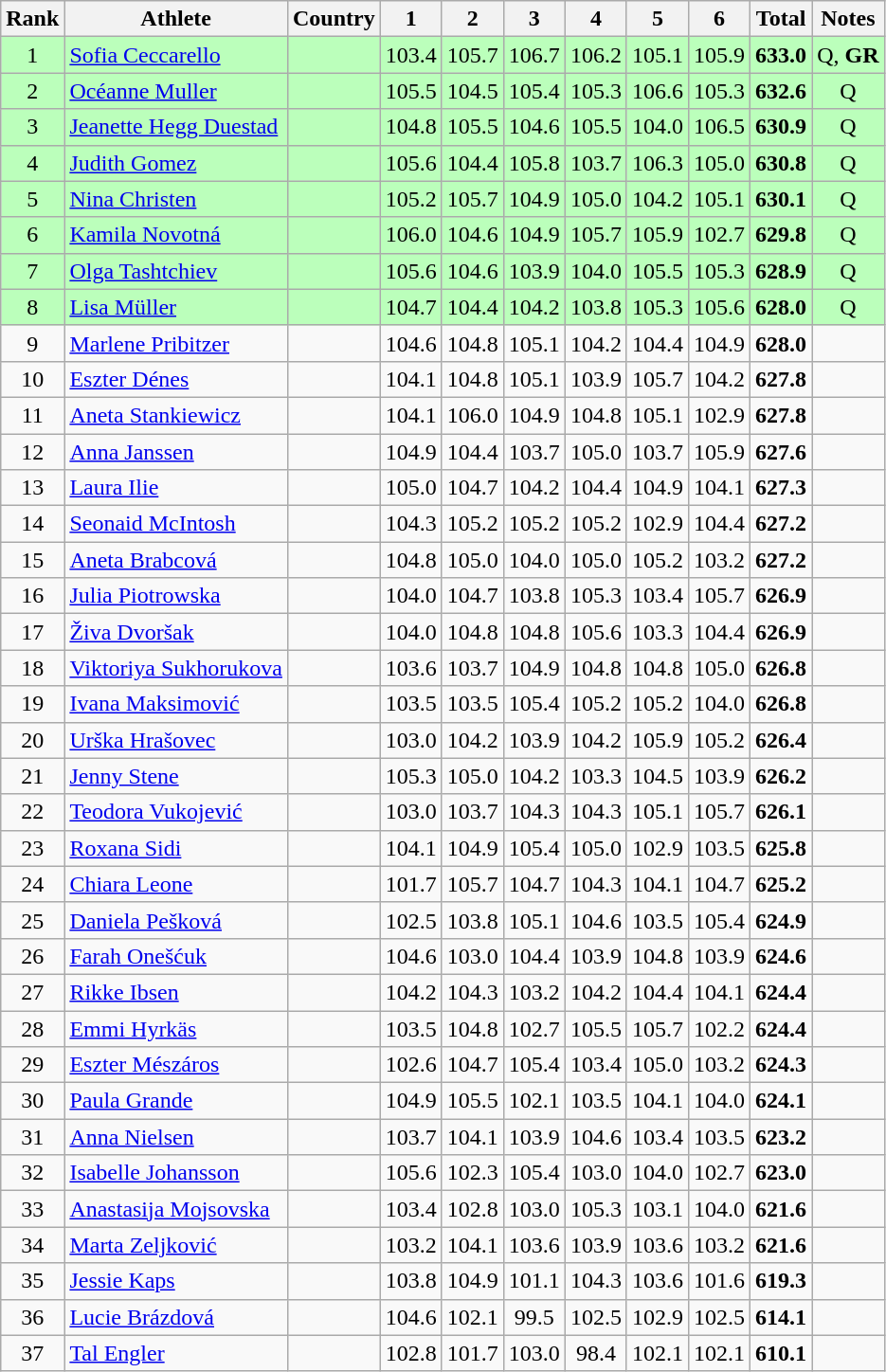<table class="wikitable sortable" style="text-align:center">
<tr>
<th>Rank</th>
<th>Athlete</th>
<th>Country</th>
<th width=30px>1</th>
<th width=30px>2</th>
<th width=30px>3</th>
<th width=30px>4</th>
<th width=30px>5</th>
<th width=30px>6</th>
<th>Total</th>
<th class=unsortable>Notes</th>
</tr>
<tr bgcolor=bbffbb>
<td>1</td>
<td align=left><a href='#'>Sofia Ceccarello</a></td>
<td align=left></td>
<td>103.4</td>
<td>105.7</td>
<td>106.7</td>
<td>106.2</td>
<td>105.1</td>
<td>105.9</td>
<td><strong>633.0</strong></td>
<td>Q, <strong>GR</strong></td>
</tr>
<tr bgcolor=bbffbb>
<td>2</td>
<td align=left><a href='#'>Océanne Muller</a></td>
<td align=left></td>
<td>105.5</td>
<td>104.5</td>
<td>105.4</td>
<td>105.3</td>
<td>106.6</td>
<td>105.3</td>
<td><strong>632.6</strong></td>
<td>Q</td>
</tr>
<tr bgcolor=bbffbb>
<td>3</td>
<td align=left><a href='#'>Jeanette Hegg Duestad</a></td>
<td align=left></td>
<td>104.8</td>
<td>105.5</td>
<td>104.6</td>
<td>105.5</td>
<td>104.0</td>
<td>106.5</td>
<td><strong>630.9</strong></td>
<td>Q</td>
</tr>
<tr bgcolor=bbffbb>
<td>4</td>
<td align=left><a href='#'>Judith Gomez</a></td>
<td align=left></td>
<td>105.6</td>
<td>104.4</td>
<td>105.8</td>
<td>103.7</td>
<td>106.3</td>
<td>105.0</td>
<td><strong>630.8</strong></td>
<td>Q</td>
</tr>
<tr bgcolor=bbffbb>
<td>5</td>
<td align=left><a href='#'>Nina Christen</a></td>
<td align=left></td>
<td>105.2</td>
<td>105.7</td>
<td>104.9</td>
<td>105.0</td>
<td>104.2</td>
<td>105.1</td>
<td><strong>630.1</strong></td>
<td>Q</td>
</tr>
<tr bgcolor=bbffbb>
<td>6</td>
<td align=left><a href='#'>Kamila Novotná</a></td>
<td align=left></td>
<td>106.0</td>
<td>104.6</td>
<td>104.9</td>
<td>105.7</td>
<td>105.9</td>
<td>102.7</td>
<td><strong>629.8</strong></td>
<td>Q</td>
</tr>
<tr bgcolor=bbffbb>
<td>7</td>
<td align=left><a href='#'>Olga Tashtchiev</a></td>
<td align=left></td>
<td>105.6</td>
<td>104.6</td>
<td>103.9</td>
<td>104.0</td>
<td>105.5</td>
<td>105.3</td>
<td><strong>628.9</strong></td>
<td>Q</td>
</tr>
<tr bgcolor=bbffbb>
<td>8</td>
<td align=left><a href='#'>Lisa Müller</a></td>
<td align=left></td>
<td>104.7</td>
<td>104.4</td>
<td>104.2</td>
<td>103.8</td>
<td>105.3</td>
<td>105.6</td>
<td><strong>628.0</strong></td>
<td>Q</td>
</tr>
<tr>
<td>9</td>
<td align=left><a href='#'>Marlene Pribitzer</a></td>
<td align=left></td>
<td>104.6</td>
<td>104.8</td>
<td>105.1</td>
<td>104.2</td>
<td>104.4</td>
<td>104.9</td>
<td><strong>628.0</strong></td>
<td></td>
</tr>
<tr>
<td>10</td>
<td align=left><a href='#'>Eszter Dénes</a></td>
<td align=left></td>
<td>104.1</td>
<td>104.8</td>
<td>105.1</td>
<td>103.9</td>
<td>105.7</td>
<td>104.2</td>
<td><strong>627.8</strong></td>
<td></td>
</tr>
<tr>
<td>11</td>
<td align=left><a href='#'>Aneta Stankiewicz</a></td>
<td align=left></td>
<td>104.1</td>
<td>106.0</td>
<td>104.9</td>
<td>104.8</td>
<td>105.1</td>
<td>102.9</td>
<td><strong>627.8</strong></td>
<td></td>
</tr>
<tr>
<td>12</td>
<td align=left><a href='#'>Anna Janssen</a></td>
<td align=left></td>
<td>104.9</td>
<td>104.4</td>
<td>103.7</td>
<td>105.0</td>
<td>103.7</td>
<td>105.9</td>
<td><strong>627.6</strong></td>
<td></td>
</tr>
<tr>
<td>13</td>
<td align=left><a href='#'>Laura Ilie</a></td>
<td align=left></td>
<td>105.0</td>
<td>104.7</td>
<td>104.2</td>
<td>104.4</td>
<td>104.9</td>
<td>104.1</td>
<td><strong>627.3</strong></td>
<td></td>
</tr>
<tr>
<td>14</td>
<td align=left><a href='#'>Seonaid McIntosh</a></td>
<td align=left></td>
<td>104.3</td>
<td>105.2</td>
<td>105.2</td>
<td>105.2</td>
<td>102.9</td>
<td>104.4</td>
<td><strong>627.2</strong></td>
<td></td>
</tr>
<tr>
<td>15</td>
<td align=left><a href='#'>Aneta Brabcová</a></td>
<td align=left></td>
<td>104.8</td>
<td>105.0</td>
<td>104.0</td>
<td>105.0</td>
<td>105.2</td>
<td>103.2</td>
<td><strong>627.2</strong></td>
<td></td>
</tr>
<tr>
<td>16</td>
<td align=left><a href='#'>Julia Piotrowska</a></td>
<td align=left></td>
<td>104.0</td>
<td>104.7</td>
<td>103.8</td>
<td>105.3</td>
<td>103.4</td>
<td>105.7</td>
<td><strong>626.9</strong></td>
<td></td>
</tr>
<tr>
<td>17</td>
<td align=left><a href='#'>Živa Dvoršak</a></td>
<td align=left></td>
<td>104.0</td>
<td>104.8</td>
<td>104.8</td>
<td>105.6</td>
<td>103.3</td>
<td>104.4</td>
<td><strong>626.9</strong></td>
<td></td>
</tr>
<tr>
<td>18</td>
<td align=left><a href='#'>Viktoriya Sukhorukova</a></td>
<td align=left></td>
<td>103.6</td>
<td>103.7</td>
<td>104.9</td>
<td>104.8</td>
<td>104.8</td>
<td>105.0</td>
<td><strong>626.8</strong></td>
<td></td>
</tr>
<tr>
<td>19</td>
<td align=left><a href='#'>Ivana Maksimović</a></td>
<td align=left></td>
<td>103.5</td>
<td>103.5</td>
<td>105.4</td>
<td>105.2</td>
<td>105.2</td>
<td>104.0</td>
<td><strong>626.8</strong></td>
<td></td>
</tr>
<tr>
<td>20</td>
<td align=left><a href='#'>Urška Hrašovec</a></td>
<td align=left></td>
<td>103.0</td>
<td>104.2</td>
<td>103.9</td>
<td>104.2</td>
<td>105.9</td>
<td>105.2</td>
<td><strong>626.4</strong></td>
<td></td>
</tr>
<tr>
<td>21</td>
<td align=left><a href='#'>Jenny Stene</a></td>
<td align=left></td>
<td>105.3</td>
<td>105.0</td>
<td>104.2</td>
<td>103.3</td>
<td>104.5</td>
<td>103.9</td>
<td><strong>626.2</strong></td>
<td></td>
</tr>
<tr>
<td>22</td>
<td align=left><a href='#'>Teodora Vukojević</a></td>
<td align=left></td>
<td>103.0</td>
<td>103.7</td>
<td>104.3</td>
<td>104.3</td>
<td>105.1</td>
<td>105.7</td>
<td><strong>626.1</strong></td>
<td></td>
</tr>
<tr>
<td>23</td>
<td align=left><a href='#'>Roxana Sidi</a></td>
<td align=left></td>
<td>104.1</td>
<td>104.9</td>
<td>105.4</td>
<td>105.0</td>
<td>102.9</td>
<td>103.5</td>
<td><strong>625.8</strong></td>
<td></td>
</tr>
<tr>
<td>24</td>
<td align=left><a href='#'>Chiara Leone</a></td>
<td align=left></td>
<td>101.7</td>
<td>105.7</td>
<td>104.7</td>
<td>104.3</td>
<td>104.1</td>
<td>104.7</td>
<td><strong>625.2</strong></td>
<td></td>
</tr>
<tr>
<td>25</td>
<td align=left><a href='#'>Daniela Pešková</a></td>
<td align=left></td>
<td>102.5</td>
<td>103.8</td>
<td>105.1</td>
<td>104.6</td>
<td>103.5</td>
<td>105.4</td>
<td><strong>624.9</strong></td>
<td></td>
</tr>
<tr>
<td>26</td>
<td align=left><a href='#'>Farah Onešćuk</a></td>
<td align=left></td>
<td>104.6</td>
<td>103.0</td>
<td>104.4</td>
<td>103.9</td>
<td>104.8</td>
<td>103.9</td>
<td><strong>624.6</strong></td>
<td></td>
</tr>
<tr>
<td>27</td>
<td align=left><a href='#'>Rikke Ibsen</a></td>
<td align=left></td>
<td>104.2</td>
<td>104.3</td>
<td>103.2</td>
<td>104.2</td>
<td>104.4</td>
<td>104.1</td>
<td><strong>624.4</strong></td>
<td></td>
</tr>
<tr>
<td>28</td>
<td align=left><a href='#'>Emmi Hyrkäs</a></td>
<td align=left></td>
<td>103.5</td>
<td>104.8</td>
<td>102.7</td>
<td>105.5</td>
<td>105.7</td>
<td>102.2</td>
<td><strong>624.4</strong></td>
<td></td>
</tr>
<tr>
<td>29</td>
<td align=left><a href='#'>Eszter Mészáros</a></td>
<td align=left></td>
<td>102.6</td>
<td>104.7</td>
<td>105.4</td>
<td>103.4</td>
<td>105.0</td>
<td>103.2</td>
<td><strong>624.3</strong></td>
<td></td>
</tr>
<tr>
<td>30</td>
<td align=left><a href='#'>Paula Grande</a></td>
<td align=left></td>
<td>104.9</td>
<td>105.5</td>
<td>102.1</td>
<td>103.5</td>
<td>104.1</td>
<td>104.0</td>
<td><strong>624.1</strong></td>
<td></td>
</tr>
<tr>
<td>31</td>
<td align=left><a href='#'>Anna Nielsen</a></td>
<td align=left></td>
<td>103.7</td>
<td>104.1</td>
<td>103.9</td>
<td>104.6</td>
<td>103.4</td>
<td>103.5</td>
<td><strong>623.2</strong></td>
<td></td>
</tr>
<tr>
<td>32</td>
<td align=left><a href='#'>Isabelle Johansson</a></td>
<td align=left></td>
<td>105.6</td>
<td>102.3</td>
<td>105.4</td>
<td>103.0</td>
<td>104.0</td>
<td>102.7</td>
<td><strong>623.0</strong></td>
<td></td>
</tr>
<tr>
<td>33</td>
<td align=left><a href='#'>Anastasija Mojsovska</a></td>
<td align=left></td>
<td>103.4</td>
<td>102.8</td>
<td>103.0</td>
<td>105.3</td>
<td>103.1</td>
<td>104.0</td>
<td><strong>621.6</strong></td>
<td></td>
</tr>
<tr>
<td>34</td>
<td align=left><a href='#'>Marta Zeljković</a></td>
<td align=left></td>
<td>103.2</td>
<td>104.1</td>
<td>103.6</td>
<td>103.9</td>
<td>103.6</td>
<td>103.2</td>
<td><strong>621.6</strong></td>
<td></td>
</tr>
<tr>
<td>35</td>
<td align=left><a href='#'>Jessie Kaps</a></td>
<td align=left></td>
<td>103.8</td>
<td>104.9</td>
<td>101.1</td>
<td>104.3</td>
<td>103.6</td>
<td>101.6</td>
<td><strong>619.3</strong></td>
<td></td>
</tr>
<tr>
<td>36</td>
<td align=left><a href='#'>Lucie Brázdová</a></td>
<td align=left></td>
<td>104.6</td>
<td>102.1</td>
<td>99.5</td>
<td>102.5</td>
<td>102.9</td>
<td>102.5</td>
<td><strong>614.1</strong></td>
<td></td>
</tr>
<tr>
<td>37</td>
<td align=left><a href='#'>Tal Engler</a></td>
<td align=left></td>
<td>102.8</td>
<td>101.7</td>
<td>103.0</td>
<td>98.4</td>
<td>102.1</td>
<td>102.1</td>
<td><strong>610.1</strong></td>
<td></td>
</tr>
</table>
